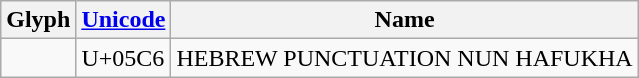<table class="wikitable">
<tr>
<th>Glyph</th>
<th><a href='#'>Unicode</a></th>
<th>Name</th>
</tr>
<tr>
<td align=center style="line-height:1em;"></td>
<td>U+05C6</td>
<td>HEBREW PUNCTUATION NUN HAFUKHA</td>
</tr>
</table>
